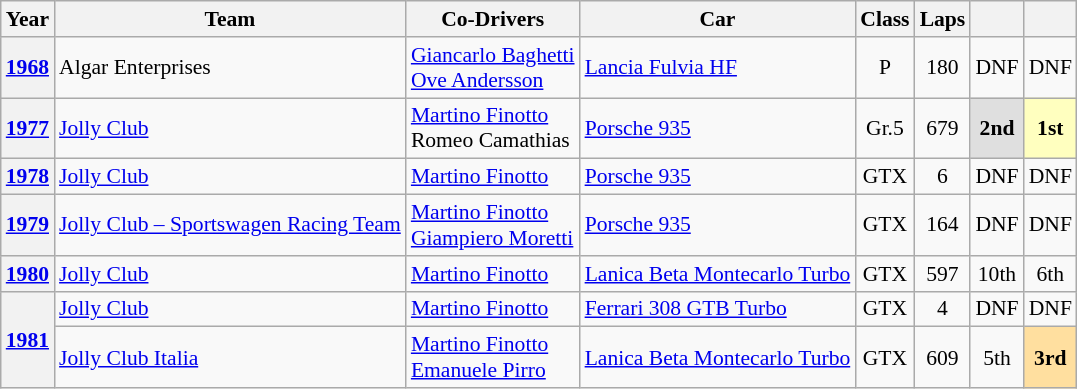<table class="wikitable" style="text-align:center; font-size:90%">
<tr>
<th>Year</th>
<th>Team</th>
<th>Co-Drivers</th>
<th>Car</th>
<th>Class</th>
<th>Laps</th>
<th></th>
<th></th>
</tr>
<tr>
<th><a href='#'>1968</a></th>
<td align="left"> Algar Enterprises</td>
<td align="left"> <a href='#'>Giancarlo Baghetti</a><br> <a href='#'>Ove Andersson</a></td>
<td align="left"><a href='#'>Lancia Fulvia HF</a></td>
<td>P</td>
<td>180</td>
<td>DNF</td>
<td>DNF</td>
</tr>
<tr>
<th><a href='#'>1977</a></th>
<td align="left"> <a href='#'>Jolly Club</a></td>
<td align="left"> <a href='#'>Martino Finotto</a><br> Romeo Camathias</td>
<td align="left"><a href='#'>Porsche 935</a></td>
<td>Gr.5</td>
<td>679</td>
<td style="background:#dfdfdf;"><strong>2nd</strong></td>
<td style="background:#ffffbf;"><strong>1st</strong></td>
</tr>
<tr>
<th><a href='#'>1978</a></th>
<td align="left"> <a href='#'>Jolly Club</a></td>
<td align="left"> <a href='#'>Martino Finotto</a></td>
<td align="left"><a href='#'>Porsche 935</a></td>
<td>GTX</td>
<td>6</td>
<td>DNF</td>
<td>DNF</td>
</tr>
<tr>
<th><a href='#'>1979</a></th>
<td align="left"> <a href='#'>Jolly Club – Sportswagen Racing Team</a></td>
<td align="left"> <a href='#'>Martino Finotto</a><br> <a href='#'>Giampiero Moretti</a></td>
<td align="left"><a href='#'>Porsche 935</a></td>
<td>GTX</td>
<td>164</td>
<td>DNF</td>
<td>DNF</td>
</tr>
<tr>
<th><a href='#'>1980</a></th>
<td align="left"> <a href='#'>Jolly Club</a></td>
<td align="left"> <a href='#'>Martino Finotto</a></td>
<td align="left"><a href='#'>Lanica Beta Montecarlo Turbo</a></td>
<td>GTX</td>
<td>597</td>
<td>10th</td>
<td>6th</td>
</tr>
<tr>
<th rowspan=2><a href='#'>1981</a></th>
<td align="left"> <a href='#'>Jolly Club</a></td>
<td align="left"> <a href='#'>Martino Finotto</a></td>
<td align="left"><a href='#'>Ferrari 308 GTB Turbo</a></td>
<td>GTX</td>
<td>4</td>
<td>DNF</td>
<td>DNF</td>
</tr>
<tr>
<td align="left"> <a href='#'>Jolly Club Italia</a></td>
<td align="left"> <a href='#'>Martino Finotto</a><br> <a href='#'>Emanuele Pirro</a></td>
<td align="left"><a href='#'>Lanica Beta Montecarlo Turbo</a></td>
<td>GTX</td>
<td>609</td>
<td>5th</td>
<td style="background:#ffdf9f;"><strong>3rd</strong></td>
</tr>
</table>
